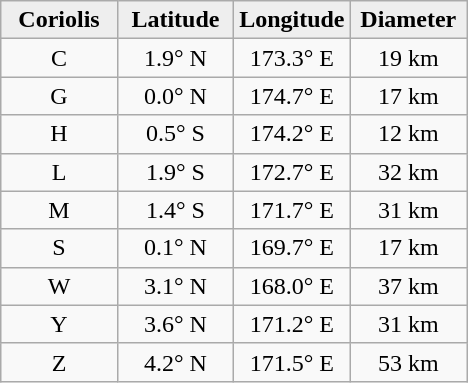<table class="wikitable">
<tr>
<th width="25%" style="background:#eeeeee;">Coriolis</th>
<th width="25%" style="background:#eeeeee;">Latitude</th>
<th width="25%" style="background:#eeeeee;">Longitude</th>
<th width="25%" style="background:#eeeeee;">Diameter</th>
</tr>
<tr>
<td align="center">C</td>
<td align="center">1.9° N</td>
<td align="center">173.3° E</td>
<td align="center">19 km</td>
</tr>
<tr>
<td align="center">G</td>
<td align="center">0.0° N</td>
<td align="center">174.7° E</td>
<td align="center">17 km</td>
</tr>
<tr>
<td align="center">H</td>
<td align="center">0.5° S</td>
<td align="center">174.2° E</td>
<td align="center">12 km</td>
</tr>
<tr>
<td align="center">L</td>
<td align="center">1.9° S</td>
<td align="center">172.7° E</td>
<td align="center">32 km</td>
</tr>
<tr>
<td align="center">M</td>
<td align="center">1.4° S</td>
<td align="center">171.7° E</td>
<td align="center">31 km</td>
</tr>
<tr>
<td align="center">S</td>
<td align="center">0.1° N</td>
<td align="center">169.7° E</td>
<td align="center">17 km</td>
</tr>
<tr>
<td align="center">W</td>
<td align="center">3.1° N</td>
<td align="center">168.0° E</td>
<td align="center">37 km</td>
</tr>
<tr>
<td align="center">Y</td>
<td align="center">3.6° N</td>
<td align="center">171.2° E</td>
<td align="center">31 km</td>
</tr>
<tr>
<td align="center">Z</td>
<td align="center">4.2° N</td>
<td align="center">171.5° E</td>
<td align="center">53 km</td>
</tr>
</table>
